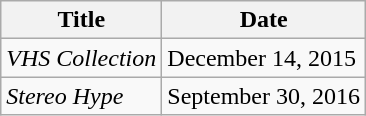<table class="wikitable">
<tr>
<th>Title</th>
<th>Date</th>
</tr>
<tr>
<td><em>VHS Collection</em></td>
<td>December 14, 2015</td>
</tr>
<tr>
<td><em>Stereo Hype</em></td>
<td>September 30, 2016</td>
</tr>
</table>
